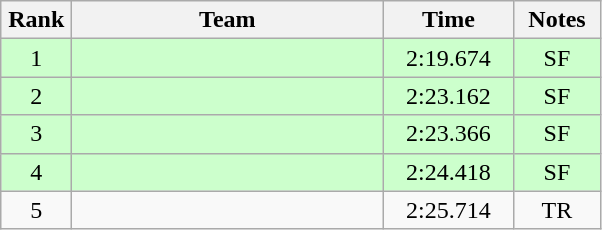<table class=wikitable style="text-align:center">
<tr>
<th width=40>Rank</th>
<th width=200>Team</th>
<th width=80>Time</th>
<th width=50>Notes</th>
</tr>
<tr bgcolor="#ccffcc">
<td>1</td>
<td align=left></td>
<td>2:19.674</td>
<td>SF</td>
</tr>
<tr bgcolor="#ccffcc">
<td>2</td>
<td align=left></td>
<td>2:23.162</td>
<td>SF</td>
</tr>
<tr bgcolor="#ccffcc">
<td>3</td>
<td align=left></td>
<td>2:23.366</td>
<td>SF</td>
</tr>
<tr bgcolor="#ccffcc">
<td>4</td>
<td align=left></td>
<td>2:24.418</td>
<td>SF</td>
</tr>
<tr>
<td>5</td>
<td align=left></td>
<td>2:25.714</td>
<td>TR</td>
</tr>
</table>
